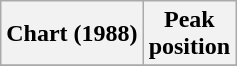<table class="wikitable plainrowheaders" style="text-align:center">
<tr>
<th scope="col">Chart (1988)</th>
<th scope="col">Peak<br>position</th>
</tr>
<tr>
</tr>
</table>
